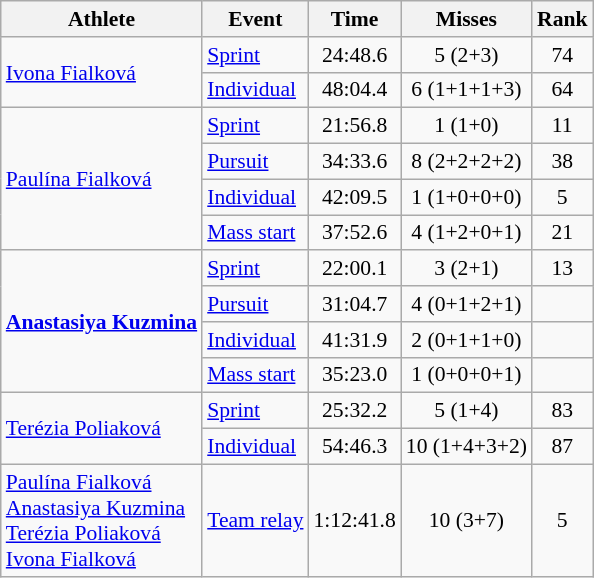<table class="wikitable" style="font-size:90%">
<tr>
<th>Athlete</th>
<th>Event</th>
<th>Time</th>
<th>Misses</th>
<th>Rank</th>
</tr>
<tr align=center>
<td align=left rowspan=2><a href='#'>Ivona Fialková</a></td>
<td align=left><a href='#'>Sprint</a></td>
<td>24:48.6</td>
<td>5 (2+3)</td>
<td>74</td>
</tr>
<tr align=center>
<td align=left><a href='#'>Individual</a></td>
<td>48:04.4</td>
<td>6 (1+1+1+3)</td>
<td>64</td>
</tr>
<tr align=center>
<td align=left rowspan=4><a href='#'>Paulína Fialková</a></td>
<td align=left><a href='#'>Sprint</a></td>
<td>21:56.8</td>
<td>1 (1+0)</td>
<td>11</td>
</tr>
<tr align=center>
<td align=left><a href='#'>Pursuit</a></td>
<td>34:33.6</td>
<td>8 (2+2+2+2)</td>
<td>38</td>
</tr>
<tr align=center>
<td align=left><a href='#'>Individual</a></td>
<td>42:09.5</td>
<td>1 (1+0+0+0)</td>
<td>5</td>
</tr>
<tr align=center>
<td align=left><a href='#'>Mass start</a></td>
<td>37:52.6</td>
<td>4 (1+2+0+1)</td>
<td>21</td>
</tr>
<tr align=center>
<td align=left rowspan=4><strong><a href='#'>Anastasiya Kuzmina</a></strong></td>
<td align=left><a href='#'>Sprint</a></td>
<td>22:00.1</td>
<td>3 (2+1)</td>
<td>13</td>
</tr>
<tr align=center>
<td align=left><a href='#'>Pursuit</a></td>
<td>31:04.7</td>
<td>4 (0+1+2+1)</td>
<td></td>
</tr>
<tr align=center>
<td align=left><a href='#'>Individual</a></td>
<td>41:31.9</td>
<td>2 (0+1+1+0)</td>
<td></td>
</tr>
<tr align=center>
<td align=left><a href='#'>Mass start</a></td>
<td>35:23.0</td>
<td>1 (0+0+0+1)</td>
<td></td>
</tr>
<tr align=center>
<td align=left rowspan=2><a href='#'>Terézia Poliaková</a></td>
<td align=left><a href='#'>Sprint</a></td>
<td>25:32.2</td>
<td>5 (1+4)</td>
<td>83</td>
</tr>
<tr align=center>
<td align=left><a href='#'>Individual</a></td>
<td>54:46.3</td>
<td>10 (1+4+3+2)</td>
<td>87</td>
</tr>
<tr align=center>
<td align=left><a href='#'>Paulína Fialková</a><br><a href='#'>Anastasiya Kuzmina</a><br><a href='#'>Terézia Poliaková</a><br><a href='#'>Ivona Fialková</a></td>
<td align=left><a href='#'>Team relay</a></td>
<td>1:12:41.8</td>
<td>10 (3+7)</td>
<td>5</td>
</tr>
</table>
